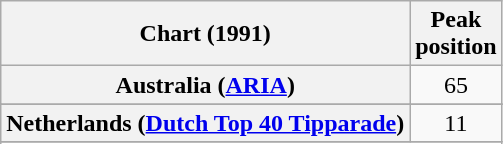<table class="wikitable sortable plainrowheaders">
<tr>
<th>Chart (1991)</th>
<th>Peak<br>position</th>
</tr>
<tr>
<th scope="row">Australia (<a href='#'>ARIA</a>)</th>
<td align="center">65</td>
</tr>
<tr>
</tr>
<tr>
</tr>
<tr>
<th scope="row">Netherlands (<a href='#'>Dutch Top 40 Tipparade</a>)</th>
<td align="center">11</td>
</tr>
<tr>
</tr>
<tr>
</tr>
</table>
